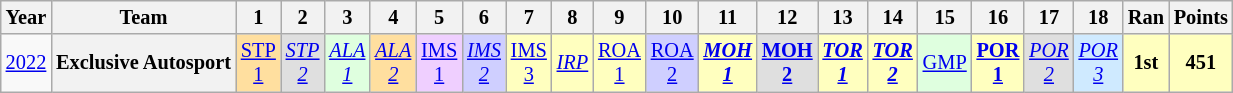<table class="wikitable" style="text-align:center; font-size:85%">
<tr>
<th>Year</th>
<th>Team</th>
<th>1</th>
<th>2</th>
<th>3</th>
<th>4</th>
<th>5</th>
<th>6</th>
<th>7</th>
<th>8</th>
<th>9</th>
<th>10</th>
<th>11</th>
<th>12</th>
<th>13</th>
<th>14</th>
<th>15</th>
<th>16</th>
<th>17</th>
<th>18</th>
<th>Ran</th>
<th>Points</th>
</tr>
<tr>
<td><a href='#'>2022</a></td>
<th nowrap>Exclusive Autosport</th>
<td style="background:#FFDF9F;"><a href='#'>STP<br>1</a><br></td>
<td style="background:#DFDFDF;"><em><a href='#'>STP<br>2</a></em><br></td>
<td style="background:#DFFFDF;"><em><a href='#'>ALA<br>1</a></em><br></td>
<td style="background:#FFDF9F;"><em><a href='#'>ALA<br>2</a></em><br></td>
<td style="background:#EFCFFF;"><a href='#'>IMS<br>1</a><br></td>
<td style="background:#CFCFFF;"><em><a href='#'>IMS<br>2</a></em><br></td>
<td style="background:#FFFFBF;"><a href='#'>IMS<br>3</a><br></td>
<td style="background:#FFFFBF;"><em><a href='#'>IRP</a></em><br></td>
<td style="background:#FFFFBF;"><a href='#'>ROA<br>1</a><br></td>
<td style="background:#CFCFFF;"><a href='#'>ROA<br>2</a><br></td>
<td style="background:#FFFFBF;"><strong><em><a href='#'>MOH<br>1</a></em></strong><br></td>
<td style="background:#DFDFDF;"><strong><a href='#'>MOH<br>2</a></strong><br></td>
<td style="background:#FFFFBF;"><strong><em><a href='#'>TOR<br>1</a></em></strong><br></td>
<td style="background:#FFFFBF;"><strong><em><a href='#'>TOR<br>2</a></em></strong><br></td>
<td style="background:#DFFFDF;"><a href='#'>GMP</a><br></td>
<td style="background:#FFFFBF;"><strong><a href='#'>POR<br>1</a></strong><br></td>
<td style="background:#DFDFDF;"><em><a href='#'>POR<br>2</a></em><br></td>
<td style="background:#CFEAFF;"><em><a href='#'>POR<br>3</a></em><br></td>
<th style="background:#FFFFBF">1st</th>
<th style="background:#FFFFBF">451</th>
</tr>
</table>
